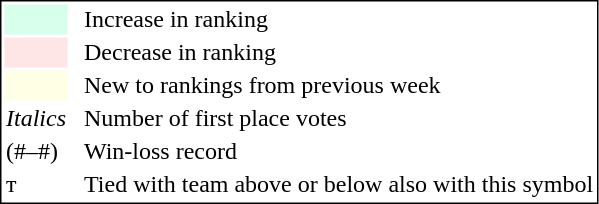<table style="border:1px solid black;">
<tr>
<td style="background:#D8FFEB; width:20px;"></td>
<td> </td>
<td>Increase in ranking</td>
</tr>
<tr>
<td style="background:#FFE6E6; width:20px;"></td>
<td> </td>
<td>Decrease in ranking</td>
</tr>
<tr>
<td style="background:#FFFFE6; width:20px;"></td>
<td> </td>
<td>New to rankings from previous week</td>
</tr>
<tr>
<td><em>Italics</em></td>
<td> </td>
<td>Number of first place votes</td>
</tr>
<tr>
<td>(#–#)</td>
<td> </td>
<td>Win-loss record</td>
</tr>
<tr>
<td>т</td>
<td></td>
<td>Tied with team above or below also with this symbol</td>
</tr>
</table>
